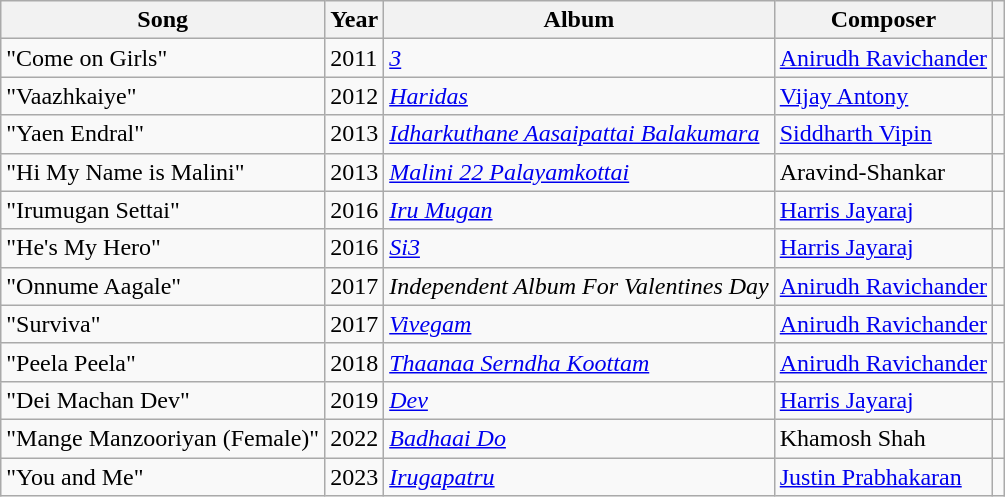<table class="wikitable sortable">
<tr>
<th>Song</th>
<th>Year</th>
<th>Album</th>
<th>Composer</th>
<th scope="col" class="unsortable"></th>
</tr>
<tr>
<td>"Come on Girls"</td>
<td>2011</td>
<td><em><a href='#'>3</a></em></td>
<td><a href='#'>Anirudh Ravichander</a></td>
<td style="text-align:center;"></td>
</tr>
<tr>
<td>"Vaazhkaiye"</td>
<td>2012</td>
<td><em><a href='#'>Haridas</a></em></td>
<td><a href='#'>Vijay Antony</a></td>
<td style="text-align:center;"></td>
</tr>
<tr>
<td>"Yaen Endral"</td>
<td>2013</td>
<td><em><a href='#'>Idharkuthane Aasaipattai Balakumara</a></em></td>
<td><a href='#'>Siddharth Vipin</a></td>
<td style="text-align:center;"></td>
</tr>
<tr>
<td>"Hi My Name is Malini"</td>
<td>2013</td>
<td><em><a href='#'>Malini 22 Palayamkottai</a></em></td>
<td>Aravind-Shankar</td>
<td style="text-align:center;"></td>
</tr>
<tr>
<td>"Irumugan Settai"</td>
<td>2016</td>
<td><em><a href='#'>Iru Mugan</a></em></td>
<td><a href='#'>Harris Jayaraj</a></td>
<td style="text-align:center;"></td>
</tr>
<tr>
<td>"He's My Hero"</td>
<td>2016</td>
<td><em><a href='#'>Si3</a></em></td>
<td><a href='#'>Harris Jayaraj</a></td>
<td style="text-align:center;"></td>
</tr>
<tr>
<td>"Onnume Aagale"</td>
<td>2017</td>
<td><em>Independent Album For Valentines Day</em></td>
<td><a href='#'>Anirudh Ravichander</a></td>
<td style="text-align:center;"></td>
</tr>
<tr>
<td>"Surviva"</td>
<td>2017</td>
<td><em><a href='#'>Vivegam</a></em></td>
<td><a href='#'>Anirudh Ravichander</a></td>
<td style="text-align:center;"></td>
</tr>
<tr>
<td>"Peela Peela"</td>
<td>2018</td>
<td><em><a href='#'>Thaanaa Serndha Koottam</a></em></td>
<td><a href='#'>Anirudh Ravichander</a></td>
<td style="text-align:center;"></td>
</tr>
<tr>
<td>"Dei Machan Dev"</td>
<td>2019</td>
<td><em><a href='#'>Dev</a></em></td>
<td><a href='#'>Harris Jayaraj</a></td>
<td style="text-align:center;"></td>
</tr>
<tr>
<td>"Mange Manzooriyan (Female)"</td>
<td>2022</td>
<td><em><a href='#'>Badhaai Do</a></em></td>
<td>Khamosh Shah</td>
<td></td>
</tr>
<tr>
<td>"You and Me"</td>
<td>2023</td>
<td><em><a href='#'>Irugapatru</a></em></td>
<td><a href='#'>Justin Prabhakaran</a></td>
<td></td>
</tr>
</table>
